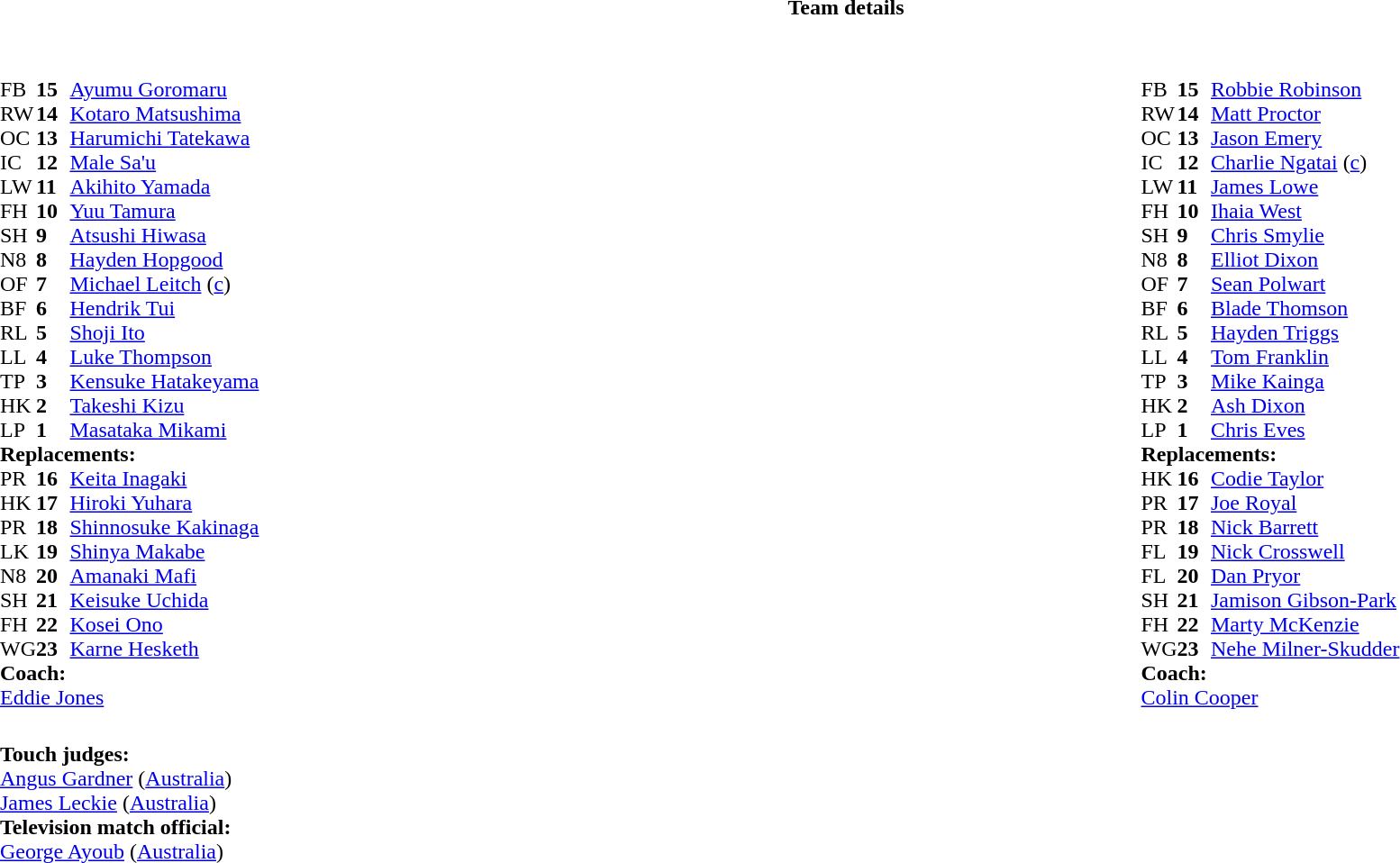<table border="0" width="100%" class="collapsible collapsed">
<tr>
<th>Team details</th>
</tr>
<tr>
<td><br><table width="100%">
<tr>
<td valign="top" width="50%"><br><table style="font-size: 100%" cellspacing="0" cellpadding="0">
<tr>
<th width="25"></th>
<th width="25"></th>
</tr>
<tr>
<td>FB</td>
<td><strong>15</strong></td>
<td><a href='#'>Ayumu Goromaru</a></td>
</tr>
<tr>
<td>RW</td>
<td><strong>14</strong></td>
<td><a href='#'>Kotaro Matsushima</a></td>
</tr>
<tr>
<td>OC</td>
<td><strong>13</strong></td>
<td><a href='#'>Harumichi Tatekawa</a></td>
<td></td>
<td></td>
</tr>
<tr>
<td>IC</td>
<td><strong>12</strong></td>
<td><a href='#'>Male Sa'u</a></td>
</tr>
<tr>
<td>LW</td>
<td><strong>11</strong></td>
<td><a href='#'>Akihito Yamada</a></td>
<td></td>
<td></td>
</tr>
<tr>
<td>FH</td>
<td><strong>10</strong></td>
<td><a href='#'>Yuu Tamura</a></td>
<td></td>
<td></td>
</tr>
<tr>
<td>SH</td>
<td><strong>9</strong></td>
<td><a href='#'>Atsushi Hiwasa</a></td>
</tr>
<tr>
<td>N8</td>
<td><strong>8</strong></td>
<td><a href='#'>Hayden Hopgood</a></td>
<td></td>
<td></td>
</tr>
<tr>
<td>OF</td>
<td><strong>7</strong></td>
<td><a href='#'>Michael Leitch</a> (<a href='#'>c</a>)</td>
</tr>
<tr>
<td>BF</td>
<td><strong>6</strong></td>
<td><a href='#'>Hendrik Tui</a></td>
</tr>
<tr>
<td>RL</td>
<td><strong>5</strong></td>
<td><a href='#'>Shoji Ito</a></td>
<td></td>
<td></td>
</tr>
<tr>
<td>LL</td>
<td><strong>4</strong></td>
<td><a href='#'>Luke Thompson</a></td>
</tr>
<tr>
<td>TP</td>
<td><strong>3</strong></td>
<td><a href='#'>Kensuke Hatakeyama</a></td>
<td></td>
<td></td>
</tr>
<tr>
<td>HK</td>
<td><strong>2</strong></td>
<td><a href='#'>Takeshi Kizu</a></td>
<td></td>
<td></td>
</tr>
<tr>
<td>LP</td>
<td><strong>1</strong></td>
<td><a href='#'>Masataka Mikami</a></td>
<td></td>
<td></td>
</tr>
<tr>
<td colspan=3><strong>Replacements:</strong></td>
</tr>
<tr>
<td>PR</td>
<td><strong>16</strong></td>
<td><a href='#'>Keita Inagaki</a></td>
<td></td>
<td></td>
</tr>
<tr>
<td>HK</td>
<td><strong>17</strong></td>
<td><a href='#'>Hiroki Yuhara</a></td>
<td></td>
<td></td>
</tr>
<tr>
<td>PR</td>
<td><strong>18</strong></td>
<td><a href='#'>Shinnosuke Kakinaga</a></td>
<td></td>
<td></td>
</tr>
<tr>
<td>LK</td>
<td><strong>19</strong></td>
<td><a href='#'>Shinya Makabe</a></td>
<td></td>
<td></td>
</tr>
<tr>
<td>N8</td>
<td><strong>20</strong></td>
<td><a href='#'>Amanaki Mafi</a></td>
<td></td>
<td></td>
</tr>
<tr>
<td>SH</td>
<td><strong>21</strong></td>
<td><a href='#'>Keisuke Uchida</a></td>
<td></td>
<td></td>
</tr>
<tr>
<td>FH</td>
<td><strong>22</strong></td>
<td><a href='#'>Kosei Ono</a></td>
<td></td>
<td></td>
</tr>
<tr>
<td>WG</td>
<td><strong>23</strong></td>
<td><a href='#'>Karne Hesketh</a></td>
<td></td>
<td></td>
</tr>
<tr>
<td colspan=3><strong>Coach:</strong></td>
</tr>
<tr>
<td colspan="4"> <a href='#'>Eddie Jones</a></td>
</tr>
</table>
</td>
<td valign="top" width="50%"><br><table style="font-size: 100%" cellspacing="0" cellpadding="0" align="center">
<tr>
<th width="25"></th>
<th width="25"></th>
</tr>
<tr>
<td>FB</td>
<td><strong>15</strong></td>
<td><a href='#'>Robbie Robinson</a></td>
<td></td>
<td></td>
</tr>
<tr>
<td>RW</td>
<td><strong>14</strong></td>
<td><a href='#'>Matt Proctor</a></td>
</tr>
<tr>
<td>OC</td>
<td><strong>13</strong></td>
<td><a href='#'>Jason Emery</a></td>
<td></td>
<td></td>
</tr>
<tr>
<td>IC</td>
<td><strong>12</strong></td>
<td><a href='#'>Charlie Ngatai</a> (<a href='#'>c</a>)</td>
</tr>
<tr>
<td>LW</td>
<td><strong>11</strong></td>
<td><a href='#'>James Lowe</a></td>
</tr>
<tr>
<td>FH</td>
<td><strong>10</strong></td>
<td><a href='#'>Ihaia West</a></td>
</tr>
<tr>
<td>SH</td>
<td><strong>9</strong></td>
<td><a href='#'>Chris Smylie</a></td>
<td></td>
<td></td>
</tr>
<tr>
<td>N8</td>
<td><strong>8</strong></td>
<td><a href='#'>Elliot Dixon</a></td>
<td></td>
<td></td>
</tr>
<tr>
<td>OF</td>
<td><strong>7</strong></td>
<td><a href='#'>Sean Polwart</a></td>
</tr>
<tr>
<td>BF</td>
<td><strong>6</strong></td>
<td><a href='#'>Blade Thomson</a></td>
</tr>
<tr>
<td>RL</td>
<td><strong>5</strong></td>
<td><a href='#'>Hayden Triggs</a></td>
<td></td>
<td></td>
</tr>
<tr>
<td>LL</td>
<td><strong>4</strong></td>
<td><a href='#'>Tom Franklin</a></td>
</tr>
<tr>
<td>TP</td>
<td><strong>3</strong></td>
<td><a href='#'>Mike Kainga</a></td>
<td></td>
<td></td>
</tr>
<tr>
<td>HK</td>
<td><strong>2</strong></td>
<td><a href='#'>Ash Dixon</a></td>
<td></td>
<td></td>
</tr>
<tr>
<td>LP</td>
<td><strong>1</strong></td>
<td><a href='#'>Chris Eves</a></td>
<td></td>
<td></td>
</tr>
<tr>
<td colspan=3><strong>Replacements:</strong></td>
</tr>
<tr>
<td>HK</td>
<td><strong>16</strong></td>
<td><a href='#'>Codie Taylor</a></td>
<td></td>
<td></td>
</tr>
<tr>
<td>PR</td>
<td><strong>17</strong></td>
<td><a href='#'>Joe Royal</a></td>
<td></td>
<td></td>
</tr>
<tr>
<td>PR</td>
<td><strong>18</strong></td>
<td><a href='#'>Nick Barrett</a></td>
<td></td>
<td></td>
</tr>
<tr>
<td>FL</td>
<td><strong>19</strong></td>
<td><a href='#'>Nick Crosswell</a></td>
<td></td>
<td></td>
</tr>
<tr>
<td>FL</td>
<td><strong>20</strong></td>
<td><a href='#'>Dan Pryor</a></td>
<td></td>
<td></td>
</tr>
<tr>
<td>SH</td>
<td><strong>21</strong></td>
<td><a href='#'>Jamison Gibson-Park</a></td>
<td></td>
<td></td>
</tr>
<tr>
<td>FH</td>
<td><strong>22</strong></td>
<td><a href='#'>Marty McKenzie</a></td>
<td></td>
<td></td>
</tr>
<tr>
<td>WG</td>
<td><strong>23</strong></td>
<td><a href='#'>Nehe Milner-Skudder</a></td>
<td></td>
<td></td>
</tr>
<tr>
<td colspan=3><strong>Coach:</strong></td>
</tr>
<tr>
<td colspan="4"> <a href='#'>Colin Cooper</a></td>
</tr>
</table>
</td>
</tr>
</table>
<table width=100% style="font-size: 100%">
<tr>
<td><br><strong>Touch judges:</strong>
<br><a href='#'>Angus Gardner</a> (<a href='#'>Australia</a>)
<br><a href='#'>James Leckie</a> (<a href='#'>Australia</a>)
<br><strong>Television match official:</strong>
<br><a href='#'>George Ayoub</a> (<a href='#'>Australia</a>)</td>
</tr>
</table>
</td>
</tr>
</table>
